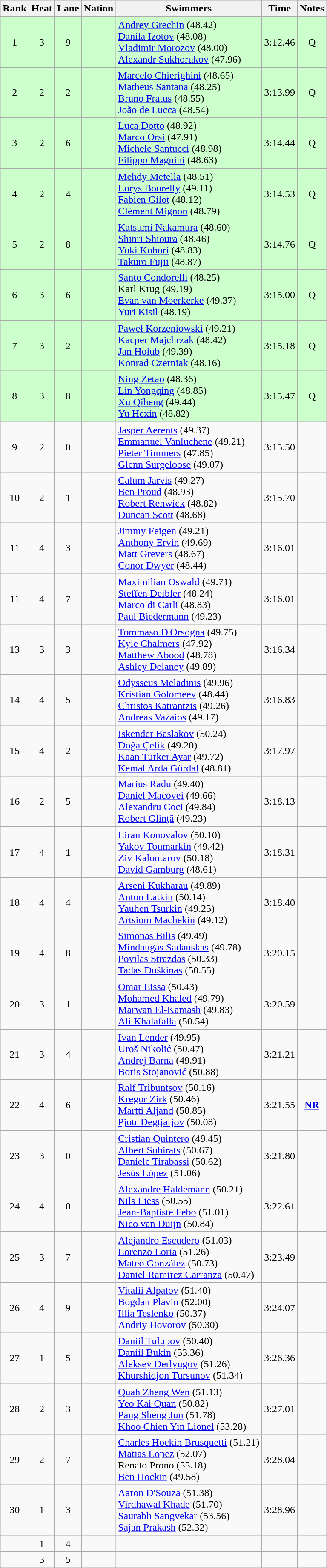<table class="wikitable sortable" style="text-align:center">
<tr>
<th>Rank</th>
<th>Heat</th>
<th>Lane</th>
<th>Nation</th>
<th>Swimmers</th>
<th>Time</th>
<th>Notes</th>
</tr>
<tr bgcolor=ccffcc>
<td>1</td>
<td>3</td>
<td>9</td>
<td align=left></td>
<td align=left><a href='#'>Andrey Grechin</a> (48.42)<br><a href='#'>Danila Izotov</a> (48.08)<br><a href='#'>Vladimir Morozov</a> (48.00)<br><a href='#'>Alexandr Sukhorukov</a> (47.96)</td>
<td>3:12.46</td>
<td>Q</td>
</tr>
<tr bgcolor=ccffcc>
<td>2</td>
<td>2</td>
<td>2</td>
<td align=left></td>
<td align=left><a href='#'>Marcelo Chierighini</a> (48.65)<br><a href='#'>Matheus Santana</a> (48.25)<br><a href='#'>Bruno Fratus</a> (48.55)<br><a href='#'>João de Lucca</a> (48.54)</td>
<td>3:13.99</td>
<td>Q</td>
</tr>
<tr bgcolor=ccffcc>
<td>3</td>
<td>2</td>
<td>6</td>
<td align=left></td>
<td align=left><a href='#'>Luca Dotto</a> (48.92)<br><a href='#'>Marco Orsi</a> (47.91)<br><a href='#'>Michele Santucci</a> (48.98)<br><a href='#'>Filippo Magnini</a> (48.63)</td>
<td>3:14.44</td>
<td>Q</td>
</tr>
<tr bgcolor=ccffcc>
<td>4</td>
<td>2</td>
<td>4</td>
<td align=left></td>
<td align=left><a href='#'>Mehdy Metella</a> (48.51)<br><a href='#'>Lorys Bourelly</a> (49.11)<br><a href='#'>Fabien Gilot</a> (48.12)<br><a href='#'>Clément Mignon</a> (48.79)</td>
<td>3:14.53</td>
<td>Q</td>
</tr>
<tr bgcolor=ccffcc>
<td>5</td>
<td>2</td>
<td>8</td>
<td align=left></td>
<td align=left><a href='#'>Katsumi Nakamura</a> (48.60)<br><a href='#'>Shinri Shioura</a> (48.46)<br><a href='#'>Yuki Kobori</a> (48.83)<br><a href='#'>Takuro Fujii</a> (48.87)</td>
<td>3:14.76</td>
<td>Q</td>
</tr>
<tr bgcolor=ccffcc>
<td>6</td>
<td>3</td>
<td>6</td>
<td align=left></td>
<td align=left><a href='#'>Santo Condorelli</a> (48.25)<br>Karl Krug (49.19)<br><a href='#'>Evan van Moerkerke</a> (49.37)<br><a href='#'>Yuri Kisil</a> (48.19)</td>
<td>3:15.00</td>
<td>Q</td>
</tr>
<tr bgcolor=ccffcc>
<td>7</td>
<td>3</td>
<td>2</td>
<td align=left></td>
<td align=left><a href='#'>Paweł Korzeniowski</a> (49.21)<br><a href='#'>Kacper Majchrzak</a> (48.42)<br><a href='#'>Jan Hołub</a> (49.39)<br><a href='#'>Konrad Czerniak</a> (48.16)</td>
<td>3:15.18</td>
<td>Q</td>
</tr>
<tr bgcolor=ccffcc>
<td>8</td>
<td>3</td>
<td>8</td>
<td align=left></td>
<td align=left><a href='#'>Ning Zetao</a> (48.36)<br><a href='#'>Lin Yongqing</a> (48.85)<br><a href='#'>Xu Qiheng</a> (49.44)<br><a href='#'>Yu Hexin</a> (48.82)</td>
<td>3:15.47</td>
<td>Q</td>
</tr>
<tr>
<td>9</td>
<td>2</td>
<td>0</td>
<td align=left></td>
<td align=left><a href='#'>Jasper Aerents</a> (49.37)<br><a href='#'>Emmanuel Vanluchene</a> (49.21)<br><a href='#'>Pieter Timmers</a> (47.85)<br><a href='#'>Glenn Surgeloose</a> (49.07)</td>
<td>3:15.50</td>
<td></td>
</tr>
<tr>
<td>10</td>
<td>2</td>
<td>1</td>
<td align=left></td>
<td align=left><a href='#'>Calum Jarvis</a> (49.27)<br><a href='#'>Ben Proud</a> (48.93)<br><a href='#'>Robert Renwick</a> (48.82)<br><a href='#'>Duncan Scott</a> (48.68)</td>
<td>3:15.70</td>
<td></td>
</tr>
<tr>
<td>11</td>
<td>4</td>
<td>3</td>
<td align=left></td>
<td align=left><a href='#'>Jimmy Feigen</a> (49.21)<br><a href='#'>Anthony Ervin</a> (49.69)<br><a href='#'>Matt Grevers</a> (48.67)<br><a href='#'>Conor Dwyer</a> (48.44)</td>
<td>3:16.01</td>
<td></td>
</tr>
<tr>
<td>11</td>
<td>4</td>
<td>7</td>
<td align=left></td>
<td align=left><a href='#'>Maximilian Oswald</a> (49.71)<br><a href='#'>Steffen Deibler</a> (48.24)<br><a href='#'>Marco di Carli</a> (48.83)<br><a href='#'>Paul Biedermann</a> (49.23)</td>
<td>3:16.01</td>
<td></td>
</tr>
<tr>
<td>13</td>
<td>3</td>
<td>3</td>
<td align=left></td>
<td align=left><a href='#'>Tommaso D'Orsogna</a> (49.75)<br><a href='#'>Kyle Chalmers</a> (47.92)<br><a href='#'>Matthew Abood</a> (48.78)<br><a href='#'>Ashley Delaney</a> (49.89)</td>
<td>3:16.34</td>
<td></td>
</tr>
<tr>
<td>14</td>
<td>4</td>
<td>5</td>
<td align=left></td>
<td align=left><a href='#'>Odysseus Meladinis</a> (49.96)<br><a href='#'>Kristian Golomeev</a> (48.44)<br><a href='#'>Christos Katrantzis</a> (49.26)<br><a href='#'>Andreas Vazaios</a> (49.17)</td>
<td>3:16.83</td>
<td></td>
</tr>
<tr>
<td>15</td>
<td>4</td>
<td>2</td>
<td align=left></td>
<td align=left><a href='#'>Iskender Baslakov</a> (50.24)<br><a href='#'>Doğa Çelik</a> (49.20)<br><a href='#'>Kaan Turker Ayar</a> (49.72)<br><a href='#'>Kemal Arda Gürdal</a> (48.81)</td>
<td>3:17.97</td>
<td></td>
</tr>
<tr>
<td>16</td>
<td>2</td>
<td>5</td>
<td align=left></td>
<td align=left><a href='#'>Marius Radu</a> (49.40)<br><a href='#'>Daniel Macovei</a> (49.66)<br><a href='#'>Alexandru Coci</a> (49.84)<br><a href='#'>Robert Glință</a> (49.23)</td>
<td>3:18.13</td>
<td></td>
</tr>
<tr>
<td>17</td>
<td>4</td>
<td>1</td>
<td align=left></td>
<td align=left><a href='#'>Liran Konovalov</a> (50.10)<br><a href='#'>Yakov Toumarkin</a> (49.42)<br><a href='#'>Ziv Kalontarov</a> (50.18)<br><a href='#'>David Gamburg</a> (48.61)</td>
<td>3:18.31</td>
<td></td>
</tr>
<tr>
<td>18</td>
<td>4</td>
<td>4</td>
<td align=left></td>
<td align=left><a href='#'>Arseni Kukharau</a> (49.89)<br><a href='#'>Anton Latkin</a> (50.14)<br><a href='#'>Yauhen Tsurkin</a> (49.25)<br><a href='#'>Artsiom Machekin</a> (49.12)</td>
<td>3:18.40</td>
<td></td>
</tr>
<tr>
<td>19</td>
<td>4</td>
<td>8</td>
<td align=left></td>
<td align=left><a href='#'>Simonas Bilis</a> (49.49)<br><a href='#'>Mindaugas Sadauskas</a> (49.78)<br><a href='#'>Povilas Strazdas</a> (50.33)<br><a href='#'>Tadas Duškinas</a> (50.55)</td>
<td>3:20.15</td>
<td></td>
</tr>
<tr>
<td>20</td>
<td>3</td>
<td>1</td>
<td align=left></td>
<td align=left><a href='#'>Omar Eissa</a> (50.43)<br><a href='#'>Mohamed Khaled</a> (49.79)<br><a href='#'>Marwan El-Kamash</a> (49.83)<br><a href='#'>Ali Khalafalla</a> (50.54)</td>
<td>3:20.59</td>
<td></td>
</tr>
<tr>
<td>21</td>
<td>3</td>
<td>4</td>
<td align=left></td>
<td align=left><a href='#'>Ivan Lenđer</a> (49.95)<br><a href='#'>Uroš Nikolić</a> (50.47)<br><a href='#'>Andrej Barna</a> (49.91)<br><a href='#'>Boris Stojanović</a> (50.88)</td>
<td>3:21.21</td>
<td></td>
</tr>
<tr>
<td>22</td>
<td>4</td>
<td>6</td>
<td align=left></td>
<td align=left><a href='#'>Ralf Tribuntsov</a> (50.16)<br><a href='#'>Kregor Zirk</a> (50.46)<br><a href='#'>Martti Aljand</a> (50.85)<br><a href='#'>Pjotr Degtjarjov</a> (50.08)</td>
<td>3:21.55</td>
<td><strong><a href='#'>NR</a></strong></td>
</tr>
<tr>
<td>23</td>
<td>3</td>
<td>0</td>
<td align=left></td>
<td align=left><a href='#'>Cristian Quintero</a> (49.45)<br><a href='#'>Albert Subirats</a> (50.67)<br><a href='#'>Daniele Tirabassi</a> (50.62)<br><a href='#'>Jesús López</a> (51.06)</td>
<td>3:21.80</td>
<td></td>
</tr>
<tr>
<td>24</td>
<td>4</td>
<td>0</td>
<td align=left></td>
<td align=left><a href='#'>Alexandre Haldemann</a> (50.21)<br><a href='#'>Nils Liess</a> (50.55)<br><a href='#'>Jean-Baptiste Febo</a> (51.01)<br><a href='#'>Nico van Duijn</a> (50.84)</td>
<td>3:22.61</td>
<td></td>
</tr>
<tr>
<td>25</td>
<td>3</td>
<td>7</td>
<td align=left></td>
<td align=left><a href='#'>Alejandro Escudero</a> (51.03)<br><a href='#'>Lorenzo Loria</a> (51.26)<br><a href='#'>Mateo González</a> (50.73)<br><a href='#'>Daniel Ramirez Carranza</a> (50.47)</td>
<td>3:23.49</td>
<td></td>
</tr>
<tr>
<td>26</td>
<td>4</td>
<td>9</td>
<td align=left></td>
<td align=left><a href='#'>Vitalii Alpatov</a> (51.40)<br><a href='#'>Bogdan Plavin</a> (52.00)<br><a href='#'>Illia Teslenko</a> (50.37)<br><a href='#'>Andriy Hovorov</a> (50.30)</td>
<td>3:24.07</td>
<td></td>
</tr>
<tr>
<td>27</td>
<td>1</td>
<td>5</td>
<td align=left></td>
<td align=left><a href='#'>Daniil Tulupov</a> (50.40)<br><a href='#'>Daniil Bukin</a> (53.36)<br><a href='#'>Aleksey Derlyugov</a> (51.26)<br><a href='#'>Khurshidjon Tursunov</a> (51.34)</td>
<td>3:26.36</td>
<td></td>
</tr>
<tr>
<td>28</td>
<td>2</td>
<td>3</td>
<td align=left></td>
<td align=left><a href='#'>Quah Zheng Wen</a> (51.13)<br><a href='#'>Yeo Kai Quan</a> (50.82)<br><a href='#'>Pang Sheng Jun</a> (51.78)<br><a href='#'>Khoo Chien Yin Lionel</a> (53.28)</td>
<td>3:27.01</td>
<td></td>
</tr>
<tr>
<td>29</td>
<td>2</td>
<td>7</td>
<td align=left></td>
<td align=left><a href='#'>Charles Hockin Brusquetti</a> (51.21)<br><a href='#'>Matias Lopez</a> (52.07)<br>Renato Prono (55.18)<br><a href='#'>Ben Hockin</a> (49.58)</td>
<td>3:28.04</td>
<td></td>
</tr>
<tr>
<td>30</td>
<td>1</td>
<td>3</td>
<td align=left></td>
<td align=left><a href='#'>Aaron D'Souza</a> (51.38)<br><a href='#'>Virdhawal Khade</a> (51.70)<br><a href='#'>Saurabh Sangvekar</a> (53.56)<br><a href='#'>Sajan Prakash</a> (52.32)</td>
<td>3:28.96</td>
<td></td>
</tr>
<tr>
<td></td>
<td>1</td>
<td>4</td>
<td align=left></td>
<td align=left></td>
<td></td>
<td></td>
</tr>
<tr>
<td></td>
<td>3</td>
<td>5</td>
<td align=left></td>
<td align=left></td>
<td></td>
<td></td>
</tr>
</table>
